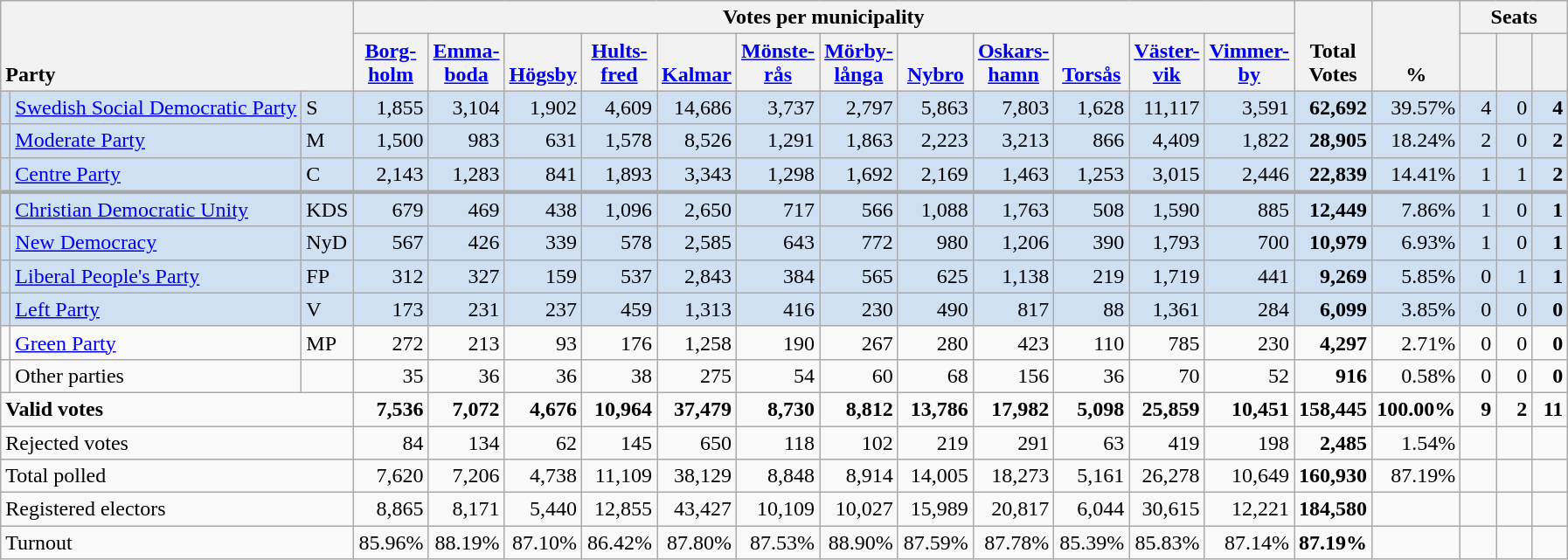<table class="wikitable" border="1" style="text-align:right;">
<tr>
<th style="text-align:left;" valign=bottom rowspan=2 colspan=3>Party</th>
<th colspan=12>Votes per municipality</th>
<th align=center valign=bottom rowspan=2 width="50">Total Votes</th>
<th align=center valign=bottom rowspan=2 width="50">%</th>
<th colspan=3>Seats</th>
</tr>
<tr>
<th align=center valign=bottom width="50"><a href='#'>Borg- holm</a></th>
<th align=center valign=bottom width="50"><a href='#'>Emma- boda</a></th>
<th align=center valign=bottom width="50"><a href='#'>Högsby</a></th>
<th align=center valign=bottom width="50"><a href='#'>Hults- fred</a></th>
<th align=center valign=bottom width="50"><a href='#'>Kalmar</a></th>
<th align=center valign=bottom width="50"><a href='#'>Mönste- rås</a></th>
<th align=center valign=bottom width="50"><a href='#'>Mörby- långa</a></th>
<th align=center valign=bottom width="50"><a href='#'>Nybro</a></th>
<th align=center valign=bottom width="50"><a href='#'>Oskars- hamn</a></th>
<th align=center valign=bottom width="50"><a href='#'>Torsås</a></th>
<th align=center valign=bottom width="50"><a href='#'>Väster- vik</a></th>
<th align=center valign=bottom width="50"><a href='#'>Vimmer- by</a></th>
<th align=center valign=bottom width="20"><small></small></th>
<th align=center valign=bottom width="20"><small><a href='#'></a></small></th>
<th align=center valign=bottom width="20"><small></small></th>
</tr>
<tr style="background:#CEE0F2;">
<td></td>
<td align=left style="white-space: nowrap;"><a href='#'>Swedish Social Democratic Party</a></td>
<td align=left>S</td>
<td>1,855</td>
<td>3,104</td>
<td>1,902</td>
<td>4,609</td>
<td>14,686</td>
<td>3,737</td>
<td>2,797</td>
<td>5,863</td>
<td>7,803</td>
<td>1,628</td>
<td>11,117</td>
<td>3,591</td>
<td><strong>62,692</strong></td>
<td>39.57%</td>
<td>4</td>
<td>0</td>
<td><strong>4</strong></td>
</tr>
<tr style="background:#CEE0F2;">
<td></td>
<td align=left><a href='#'>Moderate Party</a></td>
<td align=left>M</td>
<td>1,500</td>
<td>983</td>
<td>631</td>
<td>1,578</td>
<td>8,526</td>
<td>1,291</td>
<td>1,863</td>
<td>2,223</td>
<td>3,213</td>
<td>866</td>
<td>4,409</td>
<td>1,822</td>
<td><strong>28,905</strong></td>
<td>18.24%</td>
<td>2</td>
<td>0</td>
<td><strong>2</strong></td>
</tr>
<tr style="background:#CEE0F2;">
<td></td>
<td align=left><a href='#'>Centre Party</a></td>
<td align=left>C</td>
<td>2,143</td>
<td>1,283</td>
<td>841</td>
<td>1,893</td>
<td>3,343</td>
<td>1,298</td>
<td>1,692</td>
<td>2,169</td>
<td>1,463</td>
<td>1,253</td>
<td>3,015</td>
<td>2,446</td>
<td><strong>22,839</strong></td>
<td>14.41%</td>
<td>1</td>
<td>1</td>
<td><strong>2</strong></td>
</tr>
<tr style="background:#CEE0F2; border-top:3px solid darkgray;">
<td></td>
<td align=left><a href='#'>Christian Democratic Unity</a></td>
<td align=left>KDS</td>
<td>679</td>
<td>469</td>
<td>438</td>
<td>1,096</td>
<td>2,650</td>
<td>717</td>
<td>566</td>
<td>1,088</td>
<td>1,763</td>
<td>508</td>
<td>1,590</td>
<td>885</td>
<td><strong>12,449</strong></td>
<td>7.86%</td>
<td>1</td>
<td>0</td>
<td><strong>1</strong></td>
</tr>
<tr style="background:#CEE0F2;">
<td></td>
<td align=left><a href='#'>New Democracy</a></td>
<td align=left>NyD</td>
<td>567</td>
<td>426</td>
<td>339</td>
<td>578</td>
<td>2,585</td>
<td>643</td>
<td>772</td>
<td>980</td>
<td>1,206</td>
<td>390</td>
<td>1,793</td>
<td>700</td>
<td><strong>10,979</strong></td>
<td>6.93%</td>
<td>1</td>
<td>0</td>
<td><strong>1</strong></td>
</tr>
<tr style="background:#CEE0F2;">
<td></td>
<td align=left><a href='#'>Liberal People's Party</a></td>
<td align=left>FP</td>
<td>312</td>
<td>327</td>
<td>159</td>
<td>537</td>
<td>2,843</td>
<td>384</td>
<td>565</td>
<td>625</td>
<td>1,138</td>
<td>219</td>
<td>1,719</td>
<td>441</td>
<td><strong>9,269</strong></td>
<td>5.85%</td>
<td>0</td>
<td>1</td>
<td><strong>1</strong></td>
</tr>
<tr style="background:#CEE0F2;">
<td></td>
<td align=left><a href='#'>Left Party</a></td>
<td align=left>V</td>
<td>173</td>
<td>231</td>
<td>237</td>
<td>459</td>
<td>1,313</td>
<td>416</td>
<td>230</td>
<td>490</td>
<td>817</td>
<td>88</td>
<td>1,361</td>
<td>284</td>
<td><strong>6,099</strong></td>
<td>3.85%</td>
<td>0</td>
<td>0</td>
<td><strong>0</strong></td>
</tr>
<tr>
<td></td>
<td align=left><a href='#'>Green Party</a></td>
<td align=left>MP</td>
<td>272</td>
<td>213</td>
<td>93</td>
<td>176</td>
<td>1,258</td>
<td>190</td>
<td>267</td>
<td>280</td>
<td>423</td>
<td>110</td>
<td>785</td>
<td>230</td>
<td><strong>4,297</strong></td>
<td>2.71%</td>
<td>0</td>
<td>0</td>
<td><strong>0</strong></td>
</tr>
<tr>
<td></td>
<td align=left>Other parties</td>
<td></td>
<td>35</td>
<td>36</td>
<td>36</td>
<td>38</td>
<td>275</td>
<td>54</td>
<td>60</td>
<td>68</td>
<td>156</td>
<td>36</td>
<td>70</td>
<td>52</td>
<td><strong>916</strong></td>
<td>0.58%</td>
<td>0</td>
<td>0</td>
<td><strong>0</strong></td>
</tr>
<tr style="font-weight:bold">
<td align=left colspan=3>Valid votes</td>
<td>7,536</td>
<td>7,072</td>
<td>4,676</td>
<td>10,964</td>
<td>37,479</td>
<td>8,730</td>
<td>8,812</td>
<td>13,786</td>
<td>17,982</td>
<td>5,098</td>
<td>25,859</td>
<td>10,451</td>
<td>158,445</td>
<td>100.00%</td>
<td>9</td>
<td>2</td>
<td>11</td>
</tr>
<tr>
<td align=left colspan=3>Rejected votes</td>
<td>84</td>
<td>134</td>
<td>62</td>
<td>145</td>
<td>650</td>
<td>118</td>
<td>102</td>
<td>219</td>
<td>291</td>
<td>63</td>
<td>419</td>
<td>198</td>
<td><strong>2,485</strong></td>
<td>1.54%</td>
<td></td>
<td></td>
<td></td>
</tr>
<tr>
<td align=left colspan=3>Total polled</td>
<td>7,620</td>
<td>7,206</td>
<td>4,738</td>
<td>11,109</td>
<td>38,129</td>
<td>8,848</td>
<td>8,914</td>
<td>14,005</td>
<td>18,273</td>
<td>5,161</td>
<td>26,278</td>
<td>10,649</td>
<td><strong>160,930</strong></td>
<td>87.19%</td>
<td></td>
<td></td>
<td></td>
</tr>
<tr>
<td align=left colspan=3>Registered electors</td>
<td>8,865</td>
<td>8,171</td>
<td>5,440</td>
<td>12,855</td>
<td>43,427</td>
<td>10,109</td>
<td>10,027</td>
<td>15,989</td>
<td>20,817</td>
<td>6,044</td>
<td>30,615</td>
<td>12,221</td>
<td><strong>184,580</strong></td>
<td></td>
<td></td>
<td></td>
<td></td>
</tr>
<tr>
<td align=left colspan=3>Turnout</td>
<td>85.96%</td>
<td>88.19%</td>
<td>87.10%</td>
<td>86.42%</td>
<td>87.80%</td>
<td>87.53%</td>
<td>88.90%</td>
<td>87.59%</td>
<td>87.78%</td>
<td>85.39%</td>
<td>85.83%</td>
<td>87.14%</td>
<td><strong>87.19%</strong></td>
<td></td>
<td></td>
<td></td>
<td></td>
</tr>
</table>
